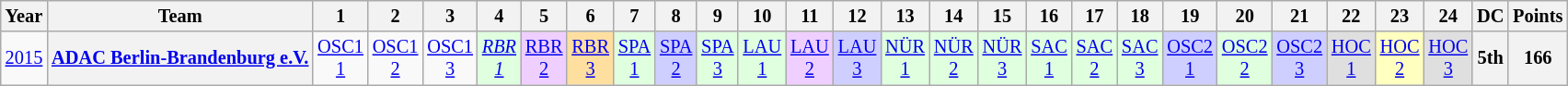<table class="wikitable" style="text-align:center; font-size:85%">
<tr>
<th>Year</th>
<th>Team</th>
<th>1</th>
<th>2</th>
<th>3</th>
<th>4</th>
<th>5</th>
<th>6</th>
<th>7</th>
<th>8</th>
<th>9</th>
<th>10</th>
<th>11</th>
<th>12</th>
<th>13</th>
<th>14</th>
<th>15</th>
<th>16</th>
<th>17</th>
<th>18</th>
<th>19</th>
<th>20</th>
<th>21</th>
<th>22</th>
<th>23</th>
<th>24</th>
<th>DC</th>
<th>Points</th>
</tr>
<tr>
<td><a href='#'>2015</a></td>
<th nowrap><a href='#'>ADAC Berlin-Brandenburg e.V.</a></th>
<td style="background:#;"><a href='#'>OSC1<br>1</a></td>
<td style="background:#;"><a href='#'>OSC1<br>2</a></td>
<td style="background:#;"><a href='#'>OSC1<br>3</a></td>
<td style="background:#DFFFDF;"><em><a href='#'>RBR<br>1</a></em><br></td>
<td style="background:#EFCFFF;"><a href='#'>RBR<br>2</a><br></td>
<td style="background:#FFDF9F;"><a href='#'>RBR<br>3</a><br></td>
<td style="background:#DFFFDF;"><a href='#'>SPA<br>1</a><br></td>
<td style="background:#CFCFFF;"><a href='#'>SPA<br>2</a><br></td>
<td style="background:#DFFFDF;"><a href='#'>SPA<br>3</a><br></td>
<td style="background:#DFFFDF;"><a href='#'>LAU<br>1</a><br></td>
<td style="background:#EFCFFF;"><a href='#'>LAU<br>2</a><br></td>
<td style="background:#CFCFFF;"><a href='#'>LAU<br>3</a><br></td>
<td style="background:#DFFFDF;"><a href='#'>NÜR<br>1</a><br></td>
<td style="background:#DFFFDF;"><a href='#'>NÜR<br>2</a><br></td>
<td style="background:#DFFFDF;"><a href='#'>NÜR<br>3</a><br></td>
<td style="background:#DFFFDF;"><a href='#'>SAC<br>1</a><br></td>
<td style="background:#DFFFDF;"><a href='#'>SAC<br>2</a><br></td>
<td style="background:#DFFFDF;"><a href='#'>SAC<br>3</a><br></td>
<td style="background:#CFCFFF;"><a href='#'>OSC2<br>1</a><br></td>
<td style="background:#DFFFDF;"><a href='#'>OSC2<br>2</a><br></td>
<td style="background:#CFCFFF;"><a href='#'>OSC2<br>3</a><br></td>
<td style="background:#DFDFDF;"><a href='#'>HOC<br>1</a><br></td>
<td style="background:#FFFFBF;"><a href='#'>HOC<br>2</a><br></td>
<td style="background:#DFDFDF;"><a href='#'>HOC<br>3</a><br></td>
<th>5th</th>
<th>166</th>
</tr>
</table>
